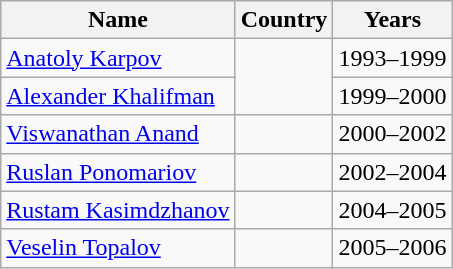<table class="wikitable">
<tr>
<th>Name</th>
<th>Country</th>
<th>Years</th>
</tr>
<tr>
<td><a href='#'>Anatoly Karpov</a></td>
<td rowspan="2"></td>
<td>1993–1999</td>
</tr>
<tr>
<td><a href='#'>Alexander Khalifman</a></td>
<td>1999–2000</td>
</tr>
<tr>
<td><a href='#'>Viswanathan Anand</a></td>
<td></td>
<td>2000–2002</td>
</tr>
<tr>
<td><a href='#'>Ruslan Ponomariov</a></td>
<td></td>
<td>2002–2004</td>
</tr>
<tr>
<td><a href='#'>Rustam Kasimdzhanov</a></td>
<td></td>
<td>2004–2005</td>
</tr>
<tr>
<td><a href='#'>Veselin Topalov</a></td>
<td></td>
<td>2005–2006</td>
</tr>
</table>
